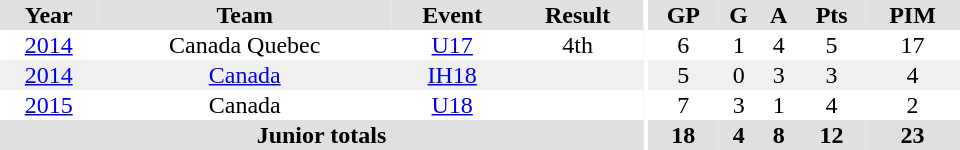<table border="0" cellpadding="1" cellspacing="0" ID="Table3" style="text-align:center; width:40em">
<tr ALIGN="center" bgcolor="#e0e0e0">
<th>Year</th>
<th>Team</th>
<th>Event</th>
<th>Result</th>
<th rowspan="99" bgcolor="#ffffff"></th>
<th>GP</th>
<th>G</th>
<th>A</th>
<th>Pts</th>
<th>PIM</th>
</tr>
<tr>
<td><a href='#'>2014</a></td>
<td>Canada Quebec</td>
<td><a href='#'>U17</a></td>
<td>4th</td>
<td>6</td>
<td>1</td>
<td>4</td>
<td>5</td>
<td>17</td>
</tr>
<tr bgcolor="#f0f0f0">
<td><a href='#'>2014</a></td>
<td><a href='#'>Canada</a></td>
<td><a href='#'>IH18</a></td>
<td></td>
<td>5</td>
<td>0</td>
<td>3</td>
<td>3</td>
<td>4</td>
</tr>
<tr>
<td><a href='#'>2015</a></td>
<td>Canada</td>
<td><a href='#'>U18</a></td>
<td></td>
<td>7</td>
<td>3</td>
<td>1</td>
<td>4</td>
<td>2</td>
</tr>
<tr bgcolor="#e0e0e0">
<th colspan="4">Junior totals</th>
<th>18</th>
<th>4</th>
<th>8</th>
<th>12</th>
<th>23</th>
</tr>
</table>
